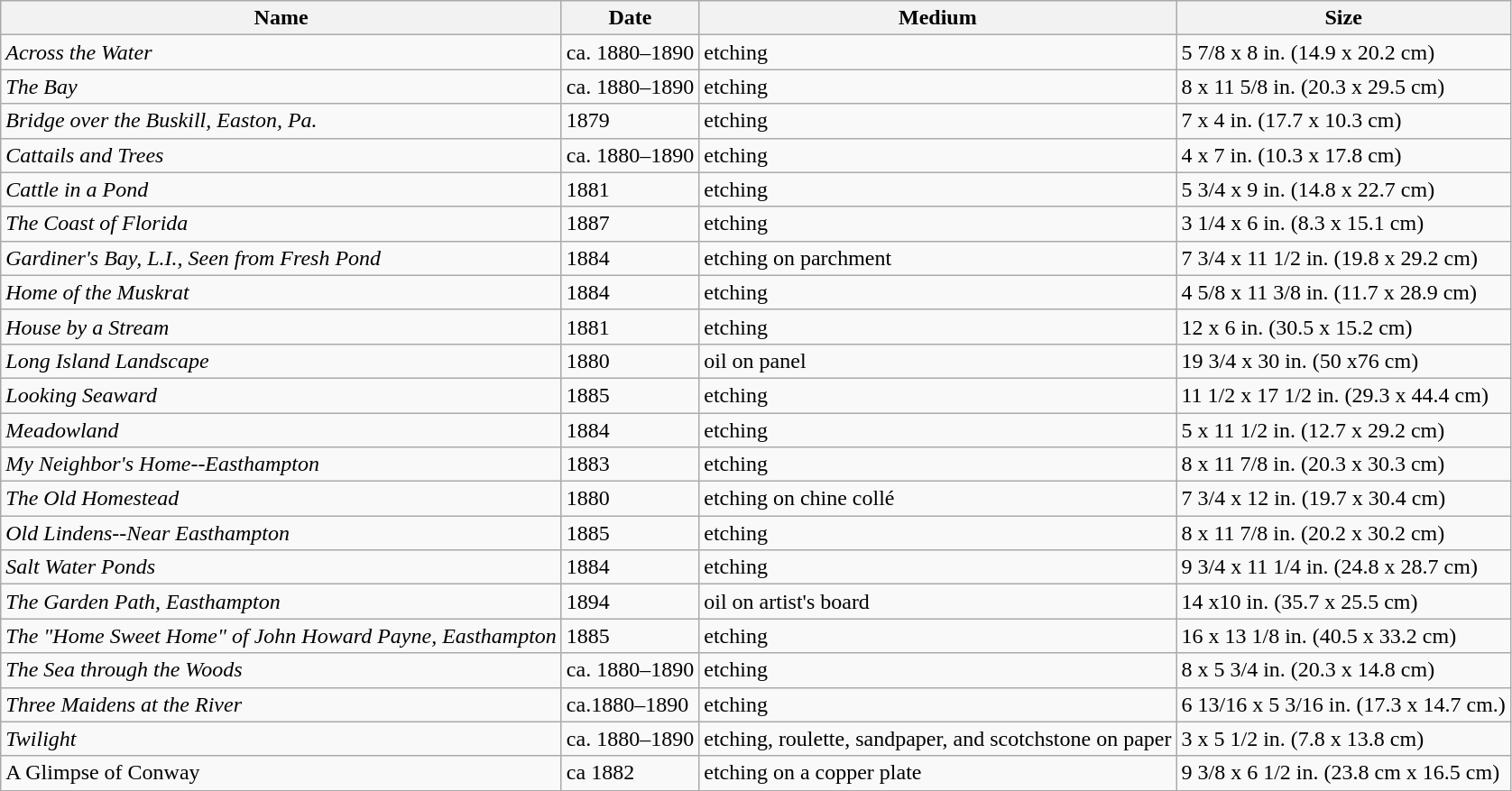<table class="wikitable">
<tr>
<th>Name</th>
<th>Date</th>
<th>Medium</th>
<th>Size</th>
</tr>
<tr>
<td><em>Across the Water</em></td>
<td>ca. 1880–1890</td>
<td>etching</td>
<td>5 7/8 x 8 in. (14.9 x 20.2 cm)</td>
</tr>
<tr>
<td><em>The Bay</em></td>
<td>ca. 1880–1890</td>
<td>etching</td>
<td>8 x 11 5/8 in. (20.3 x 29.5 cm)</td>
</tr>
<tr>
<td><em>Bridge over the Buskill, Easton, Pa.</em></td>
<td>1879</td>
<td>etching</td>
<td>7 x 4 in. (17.7 x 10.3 cm)</td>
</tr>
<tr>
<td><em>Cattails and Trees</em></td>
<td>ca. 1880–1890</td>
<td>etching</td>
<td>4 x 7 in. (10.3 x 17.8 cm)</td>
</tr>
<tr>
<td><em>Cattle in a Pond</em></td>
<td>1881</td>
<td>etching</td>
<td>5 3/4 x 9 in. (14.8 x 22.7 cm)</td>
</tr>
<tr>
<td><em>The Coast of Florida</em></td>
<td>1887</td>
<td>etching</td>
<td>3 1/4 x 6 in. (8.3 x 15.1 cm)</td>
</tr>
<tr>
<td><em>Gardiner's Bay, L.I., Seen from Fresh Pond</em></td>
<td>1884</td>
<td>etching on parchment</td>
<td>7 3/4 x 11 1/2 in. (19.8 x 29.2 cm)</td>
</tr>
<tr>
<td><em>Home of the Muskrat</em></td>
<td>1884</td>
<td>etching</td>
<td>4 5/8 x 11 3/8 in. (11.7 x 28.9 cm)</td>
</tr>
<tr>
<td><em>House by a Stream</em></td>
<td>1881</td>
<td>etching</td>
<td>12 x 6 in. (30.5 x 15.2 cm)</td>
</tr>
<tr>
<td><em>Long Island Landscape</em></td>
<td>1880</td>
<td>oil on panel</td>
<td>19 3/4 x 30 in. (50 x76 cm)</td>
</tr>
<tr>
<td><em>Looking Seaward</em></td>
<td>1885</td>
<td>etching</td>
<td>11 1/2 x 17 1/2 in. (29.3 x 44.4 cm)</td>
</tr>
<tr>
<td><em>Meadowland</em></td>
<td>1884</td>
<td>etching</td>
<td>5 x 11 1/2 in. (12.7 x 29.2 cm)</td>
</tr>
<tr>
<td><em>My Neighbor's Home--Easthampton</em></td>
<td>1883</td>
<td>etching</td>
<td>8 x 11 7/8 in. (20.3 x 30.3 cm)</td>
</tr>
<tr>
<td><em>The Old Homestead</em></td>
<td>1880</td>
<td>etching on chine collé</td>
<td>7 3/4 x 12 in. (19.7 x 30.4 cm)</td>
</tr>
<tr>
<td><em>Old Lindens--Near Easthampton</em></td>
<td>1885</td>
<td>etching</td>
<td>8 x 11 7/8 in. (20.2 x 30.2 cm)</td>
</tr>
<tr>
<td><em>Salt Water Ponds</em></td>
<td>1884</td>
<td>etching</td>
<td>9 3/4 x 11 1/4 in. (24.8 x 28.7 cm)</td>
</tr>
<tr>
<td><em>The Garden Path, Easthampton</em></td>
<td>1894</td>
<td>oil on artist's board</td>
<td>14 x10 in. (35.7 x 25.5 cm)</td>
</tr>
<tr>
<td><em>The "Home Sweet Home" of John Howard Payne, Easthampton</em></td>
<td>1885</td>
<td>etching</td>
<td>16 x 13 1/8 in. (40.5 x 33.2 cm)</td>
</tr>
<tr>
<td><em>The Sea through the Woods</em></td>
<td>ca. 1880–1890</td>
<td>etching</td>
<td>8 x 5 3/4 in. (20.3 x 14.8 cm)</td>
</tr>
<tr>
<td><em>Three Maidens at the River</em></td>
<td>ca.1880–1890</td>
<td>etching</td>
<td>6 13/16 x 5 3/16 in. (17.3 x 14.7 cm.)</td>
</tr>
<tr>
<td><em>Twilight</em></td>
<td>ca. 1880–1890</td>
<td>etching, roulette, sandpaper, and scotchstone on paper</td>
<td>3 x 5 1/2 in. (7.8 x 13.8 cm)</td>
</tr>
<tr>
<td>A Glimpse of Conway</td>
<td>ca 1882</td>
<td>etching on a copper plate</td>
<td>9 3/8 x 6 1/2 in. (23.8 cm x 16.5 cm) </td>
</tr>
</table>
